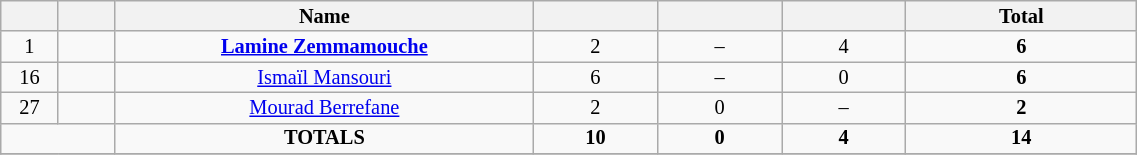<table class="wikitable sortable alternance"  style="font-size:85%; text-align:center; line-height:14px; width:60%;">
<tr>
<th width=15></th>
<th width=15></th>
<th width=150>Name</th>
<th width=40></th>
<th width=40></th>
<th width=40></th>
<th width=80>Total</th>
</tr>
<tr>
<td>1</td>
<td></td>
<td><strong><a href='#'>Lamine Zemmamouche</a></strong></td>
<td>2</td>
<td>–</td>
<td>4</td>
<td><strong>6</strong></td>
</tr>
<tr>
<td>16</td>
<td></td>
<td><a href='#'>Ismaïl Mansouri</a></td>
<td>6</td>
<td>–</td>
<td>0</td>
<td><strong>6</strong></td>
</tr>
<tr>
<td>27</td>
<td></td>
<td><a href='#'>Mourad Berrefane</a></td>
<td>2</td>
<td>0</td>
<td>–</td>
<td><strong>2</strong></td>
</tr>
<tr>
<td colspan="2"></td>
<td><strong>TOTALS</strong></td>
<td><strong>10</strong></td>
<td><strong>0</strong></td>
<td><strong>4</strong></td>
<td><strong>14</strong></td>
</tr>
<tr>
</tr>
</table>
